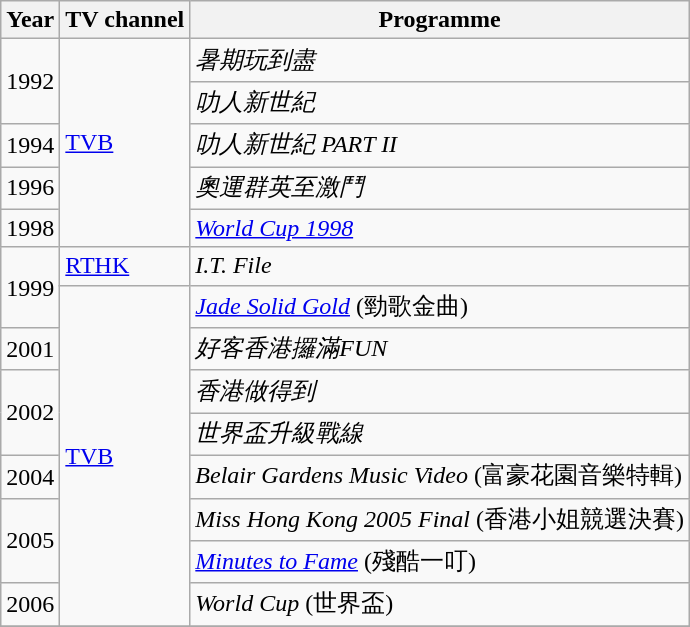<table class="wikitable sortable">
<tr>
<th>Year</th>
<th>TV channel</th>
<th>Programme</th>
</tr>
<tr>
<td rowspan=2>1992</td>
<td rowspan=5><a href='#'>TVB</a></td>
<td><em>暑期玩到盡</em></td>
</tr>
<tr>
<td><em>叻人新世紀</em></td>
</tr>
<tr>
<td>1994</td>
<td><em>叻人新世紀 PART II</em></td>
</tr>
<tr>
<td>1996</td>
<td><em>奧運群英至激鬥</em></td>
</tr>
<tr>
<td>1998</td>
<td><em><a href='#'>World Cup 1998</a></em></td>
</tr>
<tr>
<td rowspan=2>1999</td>
<td><a href='#'>RTHK</a></td>
<td><em>I.T. File</em></td>
</tr>
<tr>
<td rowspan=8><a href='#'>TVB</a></td>
<td><em><a href='#'>Jade Solid Gold</a></em> (勁歌金曲)</td>
</tr>
<tr>
<td>2001</td>
<td><em>好客香港攞滿FUN</em></td>
</tr>
<tr>
<td rowspan=2>2002</td>
<td><em>香港做得到</em></td>
</tr>
<tr>
<td><em>世界盃升級戰線</em></td>
</tr>
<tr>
<td>2004</td>
<td><em>Belair Gardens Music Video</em> (富豪花園音樂特輯)</td>
</tr>
<tr>
<td rowspan=2>2005</td>
<td><em>Miss Hong Kong 2005 Final</em> (香港小姐競選決賽)</td>
</tr>
<tr>
<td><em><a href='#'>Minutes to Fame</a></em> (殘酷一叮)</td>
</tr>
<tr>
<td>2006</td>
<td><em>World Cup</em> (世界盃)</td>
</tr>
<tr>
</tr>
</table>
